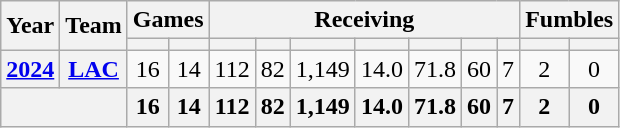<table class="wikitable" style="text-align:center;">
<tr>
<th rowspan="2">Year</th>
<th rowspan="2">Team</th>
<th colspan="2">Games</th>
<th colspan="7">Receiving</th>
<th colspan="2">Fumbles</th>
</tr>
<tr>
<th></th>
<th></th>
<th></th>
<th></th>
<th></th>
<th></th>
<th></th>
<th></th>
<th></th>
<th></th>
<th></th>
</tr>
<tr>
<th><a href='#'>2024</a></th>
<th><a href='#'>LAC</a></th>
<td>16</td>
<td>14</td>
<td>112</td>
<td>82</td>
<td>1,149</td>
<td>14.0</td>
<td>71.8</td>
<td>60</td>
<td>7</td>
<td>2</td>
<td>0</td>
</tr>
<tr>
<th colspan="2"></th>
<th>16</th>
<th>14</th>
<th>112</th>
<th>82</th>
<th>1,149</th>
<th>14.0</th>
<th>71.8</th>
<th>60</th>
<th>7</th>
<th>2</th>
<th>0</th>
</tr>
</table>
